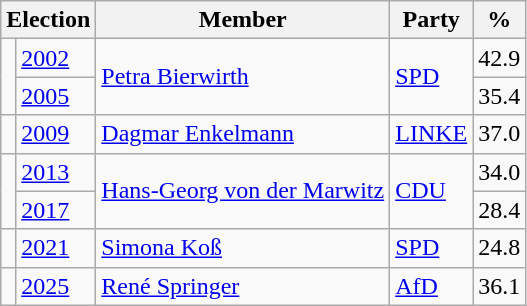<table class=wikitable>
<tr>
<th colspan=2>Election</th>
<th>Member</th>
<th>Party</th>
<th>%</th>
</tr>
<tr>
<td rowspan=2 bgcolor=></td>
<td><a href='#'>2002</a></td>
<td rowspan=2><a href='#'>Petra Bierwirth</a></td>
<td rowspan=2><a href='#'>SPD</a></td>
<td align=right>42.9</td>
</tr>
<tr>
<td><a href='#'>2005</a></td>
<td align=right>35.4</td>
</tr>
<tr>
<td bgcolor=></td>
<td><a href='#'>2009</a></td>
<td><a href='#'>Dagmar Enkelmann</a></td>
<td><a href='#'>LINKE</a></td>
<td align=right>37.0</td>
</tr>
<tr>
<td rowspan=2 bgcolor=></td>
<td><a href='#'>2013</a></td>
<td rowspan=2><a href='#'>Hans-Georg von der Marwitz</a></td>
<td rowspan=2><a href='#'>CDU</a></td>
<td align=right>34.0</td>
</tr>
<tr>
<td><a href='#'>2017</a></td>
<td align=right>28.4</td>
</tr>
<tr>
<td bgcolor=></td>
<td><a href='#'>2021</a></td>
<td><a href='#'>Simona Koß</a></td>
<td><a href='#'>SPD</a></td>
<td align=right>24.8</td>
</tr>
<tr>
<td bgcolor=></td>
<td><a href='#'>2025</a></td>
<td><a href='#'>René Springer</a></td>
<td><a href='#'>AfD</a></td>
<td align=right>36.1</td>
</tr>
</table>
